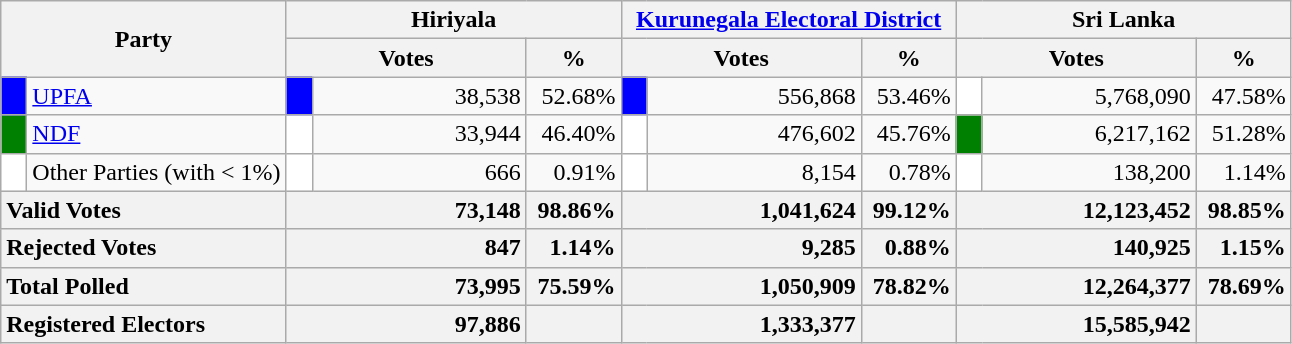<table class="wikitable">
<tr>
<th colspan="2" width="144px"rowspan="2">Party</th>
<th colspan="3" width="216px">Hiriyala</th>
<th colspan="3" width="216px"><a href='#'>Kurunegala Electoral District</a></th>
<th colspan="3" width="216px">Sri Lanka</th>
</tr>
<tr>
<th colspan="2" width="144px">Votes</th>
<th>%</th>
<th colspan="2" width="144px">Votes</th>
<th>%</th>
<th colspan="2" width="144px">Votes</th>
<th>%</th>
</tr>
<tr>
<td style="background-color:blue;" width="10px"></td>
<td style="text-align:left;"><a href='#'>UPFA</a></td>
<td style="background-color:blue;" width="10px"></td>
<td style="text-align:right;">38,538</td>
<td style="text-align:right;">52.68%</td>
<td style="background-color:blue;" width="10px"></td>
<td style="text-align:right;">556,868</td>
<td style="text-align:right;">53.46%</td>
<td style="background-color:white;" width="10px"></td>
<td style="text-align:right;">5,768,090</td>
<td style="text-align:right;">47.58%</td>
</tr>
<tr>
<td style="background-color:green;" width="10px"></td>
<td style="text-align:left;"><a href='#'>NDF</a></td>
<td style="background-color:white;" width="10px"></td>
<td style="text-align:right;">33,944</td>
<td style="text-align:right;">46.40%</td>
<td style="background-color:white;" width="10px"></td>
<td style="text-align:right;">476,602</td>
<td style="text-align:right;">45.76%</td>
<td style="background-color:green;" width="10px"></td>
<td style="text-align:right;">6,217,162</td>
<td style="text-align:right;">51.28%</td>
</tr>
<tr>
<td style="background-color:white;" width="10px"></td>
<td style="text-align:left;">Other Parties (with < 1%)</td>
<td style="background-color:white;" width="10px"></td>
<td style="text-align:right;">666</td>
<td style="text-align:right;">0.91%</td>
<td style="background-color:white;" width="10px"></td>
<td style="text-align:right;">8,154</td>
<td style="text-align:right;">0.78%</td>
<td style="background-color:white;" width="10px"></td>
<td style="text-align:right;">138,200</td>
<td style="text-align:right;">1.14%</td>
</tr>
<tr>
<th colspan="2" width="144px"style="text-align:left;">Valid Votes</th>
<th style="text-align:right;"colspan="2" width="144px">73,148</th>
<th style="text-align:right;">98.86%</th>
<th style="text-align:right;"colspan="2" width="144px">1,041,624</th>
<th style="text-align:right;">99.12%</th>
<th style="text-align:right;"colspan="2" width="144px">12,123,452</th>
<th style="text-align:right;">98.85%</th>
</tr>
<tr>
<th colspan="2" width="144px"style="text-align:left;">Rejected Votes</th>
<th style="text-align:right;"colspan="2" width="144px">847</th>
<th style="text-align:right;">1.14%</th>
<th style="text-align:right;"colspan="2" width="144px">9,285</th>
<th style="text-align:right;">0.88%</th>
<th style="text-align:right;"colspan="2" width="144px">140,925</th>
<th style="text-align:right;">1.15%</th>
</tr>
<tr>
<th colspan="2" width="144px"style="text-align:left;">Total Polled</th>
<th style="text-align:right;"colspan="2" width="144px">73,995</th>
<th style="text-align:right;">75.59%</th>
<th style="text-align:right;"colspan="2" width="144px">1,050,909</th>
<th style="text-align:right;">78.82%</th>
<th style="text-align:right;"colspan="2" width="144px">12,264,377</th>
<th style="text-align:right;">78.69%</th>
</tr>
<tr>
<th colspan="2" width="144px"style="text-align:left;">Registered Electors</th>
<th style="text-align:right;"colspan="2" width="144px">97,886</th>
<th></th>
<th style="text-align:right;"colspan="2" width="144px">1,333,377</th>
<th></th>
<th style="text-align:right;"colspan="2" width="144px">15,585,942</th>
<th></th>
</tr>
</table>
